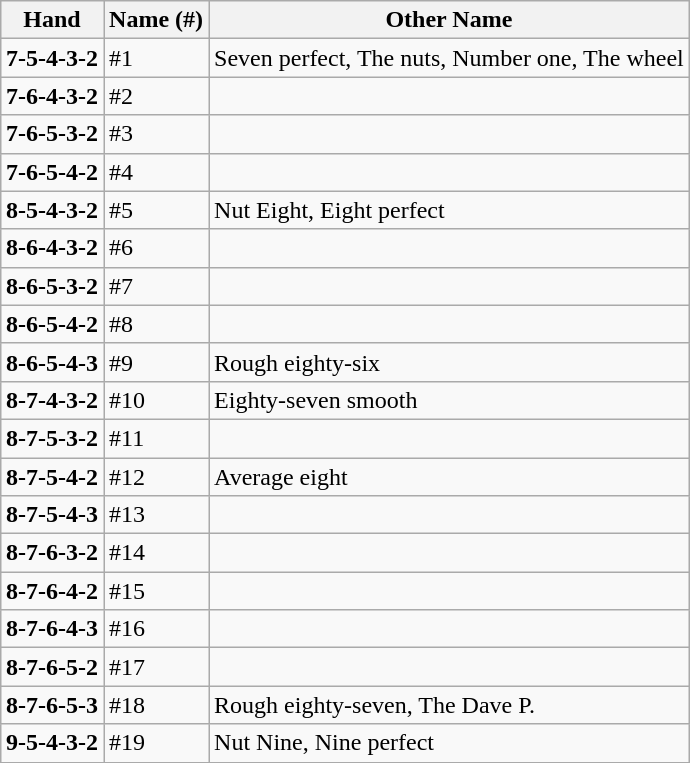<table class="wikitable" align="right">
<tr>
<th>Hand</th>
<th>Name (#)</th>
<th>Other Name</th>
</tr>
<tr>
<td><strong>7-5-4-3-2</strong></td>
<td>#1</td>
<td>Seven perfect, The nuts, Number one, The wheel</td>
</tr>
<tr>
<td><strong>7-6-4-3-2</strong></td>
<td>#2</td>
<td></td>
</tr>
<tr>
<td><strong>7-6-5-3-2</strong></td>
<td>#3</td>
<td></td>
</tr>
<tr>
<td><strong>7-6-5-4-2</strong></td>
<td>#4</td>
<td></td>
</tr>
<tr>
<td><strong>8-5-4-3-2</strong></td>
<td>#5</td>
<td>Nut Eight, Eight perfect</td>
</tr>
<tr>
<td><strong>8-6-4-3-2</strong></td>
<td>#6</td>
<td></td>
</tr>
<tr>
<td><strong>8-6-5-3-2</strong></td>
<td>#7</td>
<td></td>
</tr>
<tr>
<td><strong>8-6-5-4-2</strong></td>
<td>#8</td>
<td></td>
</tr>
<tr>
<td><strong>8-6-5-4-3</strong></td>
<td>#9</td>
<td>Rough eighty-six</td>
</tr>
<tr>
<td><strong>8-7-4-3-2</strong></td>
<td>#10</td>
<td>Eighty-seven smooth</td>
</tr>
<tr>
<td><strong>8-7-5-3-2</strong></td>
<td>#11</td>
<td></td>
</tr>
<tr>
<td><strong>8-7-5-4-2</strong></td>
<td>#12</td>
<td>Average eight</td>
</tr>
<tr>
<td><strong>8-7-5-4-3</strong></td>
<td>#13</td>
<td></td>
</tr>
<tr>
<td><strong>8-7-6-3-2</strong></td>
<td>#14</td>
<td></td>
</tr>
<tr>
<td><strong>8-7-6-4-2</strong></td>
<td>#15</td>
<td></td>
</tr>
<tr>
<td><strong>8-7-6-4-3</strong></td>
<td>#16</td>
<td></td>
</tr>
<tr>
<td><strong>8-7-6-5-2</strong></td>
<td>#17</td>
<td></td>
</tr>
<tr>
<td><strong>8-7-6-5-3</strong></td>
<td>#18</td>
<td>Rough eighty-seven, The Dave P.</td>
</tr>
<tr>
<td><strong>9-5-4-3-2</strong></td>
<td>#19</td>
<td>Nut Nine, Nine perfect</td>
</tr>
</table>
